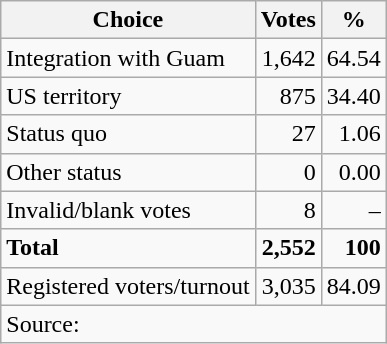<table class=wikitable style=text-align:right>
<tr>
<th>Choice</th>
<th>Votes</th>
<th>%</th>
</tr>
<tr>
<td align=left>Integration with Guam</td>
<td>1,642</td>
<td>64.54</td>
</tr>
<tr>
<td align=left>US territory</td>
<td>875</td>
<td>34.40</td>
</tr>
<tr>
<td align=left>Status quo</td>
<td>27</td>
<td>1.06</td>
</tr>
<tr>
<td align=left>Other status</td>
<td>0</td>
<td>0.00</td>
</tr>
<tr>
<td align=left>Invalid/blank votes</td>
<td>8</td>
<td>–</td>
</tr>
<tr>
<td align=left><strong>Total</strong></td>
<td><strong>2,552</strong></td>
<td><strong>100</strong></td>
</tr>
<tr>
<td align=left>Registered voters/turnout</td>
<td>3,035</td>
<td>84.09</td>
</tr>
<tr>
<td align=left colspan=3>Source: </td>
</tr>
</table>
